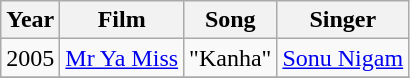<table class="wikitable">
<tr>
<th>Year</th>
<th>Film</th>
<th>Song</th>
<th>Singer</th>
</tr>
<tr>
<td>2005</td>
<td><a href='#'>Mr Ya Miss</a></td>
<td>"Kanha"</td>
<td><a href='#'>Sonu Nigam</a></td>
</tr>
<tr>
</tr>
</table>
